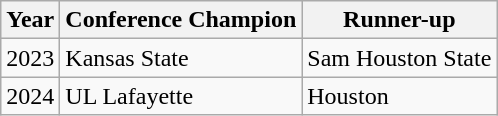<table class="wikitable">
<tr>
<th>Year</th>
<th>Conference Champion</th>
<th>Runner-up</th>
</tr>
<tr>
<td>2023</td>
<td>Kansas State</td>
<td>Sam Houston State</td>
</tr>
<tr>
<td>2024</td>
<td>UL Lafayette</td>
<td>Houston</td>
</tr>
</table>
